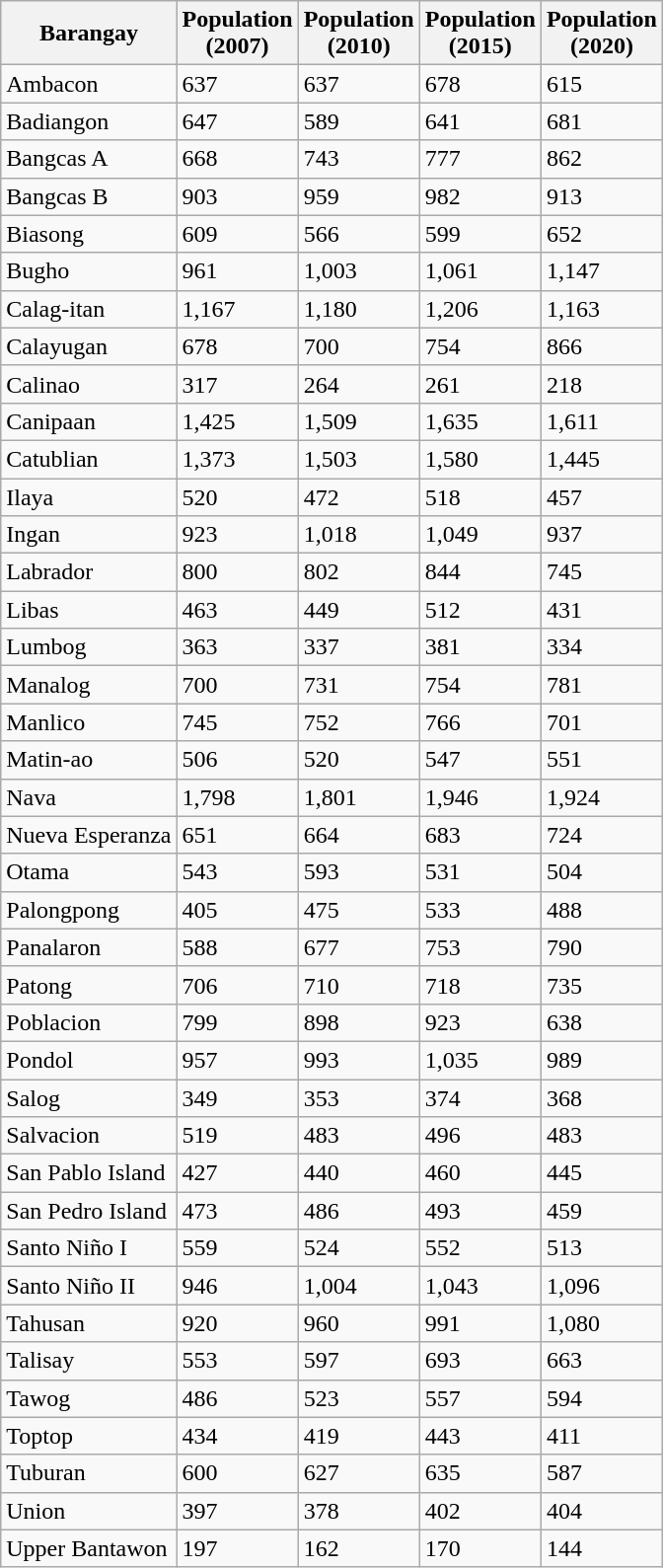<table class="wikitable sortable">
<tr>
<th>Barangay</th>
<th>Population<br>(2007)</th>
<th>Population<br>(2010)</th>
<th>Population<br>(2015)</th>
<th>Population<br>(2020)</th>
</tr>
<tr>
<td>Ambacon</td>
<td style="text-align: left;">637</td>
<td style="text-align: left;">637</td>
<td style="text-align: left;">678</td>
<td style="text-align: left;">615</td>
</tr>
<tr>
<td>Badiangon</td>
<td style="text-align: left;">647</td>
<td style="text-align: left;">589</td>
<td style="text-align: left;">641</td>
<td style="text-align: left;">681</td>
</tr>
<tr>
<td>Bangcas A</td>
<td style="text-align: left;">668</td>
<td style="text-align: left;">743</td>
<td style="text-align: left;">777</td>
<td style="text-align: left;">862</td>
</tr>
<tr>
<td>Bangcas B</td>
<td style="text-align: left;">903</td>
<td style="text-align: left;">959</td>
<td style="text-align: left;">982</td>
<td style="text-align: left;">913</td>
</tr>
<tr>
<td>Biasong</td>
<td style="text-align: left;">609</td>
<td style="text-align: left;">566</td>
<td style="text-align: left;">599</td>
<td style="text-align: left;">652</td>
</tr>
<tr>
<td>Bugho</td>
<td style="text-align: left;">961</td>
<td style="text-align: left;">1,003</td>
<td style="text-align: left;">1,061</td>
<td style="text-align: left;">1,147</td>
</tr>
<tr>
<td>Calag-itan</td>
<td style="text-align: left;">1,167</td>
<td style="text-align: left;">1,180</td>
<td style="text-align: left;">1,206</td>
<td style="text-align: left;">1,163</td>
</tr>
<tr>
<td>Calayugan</td>
<td style="text-align: left;">678</td>
<td style="text-align: left;">700</td>
<td style="text-align: left;">754</td>
<td style="text-align: left;">866</td>
</tr>
<tr>
<td>Calinao</td>
<td style="text-align: left;">317</td>
<td style="text-align: left;">264</td>
<td style="text-align: left;">261</td>
<td style="text-align: left;">218</td>
</tr>
<tr>
<td>Canipaan</td>
<td style="text-align: left;">1,425</td>
<td style="text-align: left;">1,509</td>
<td style="text-align: left;">1,635</td>
<td style="text-align: left;">1,611</td>
</tr>
<tr>
<td>Catublian</td>
<td style="text-align: left;">1,373</td>
<td style="text-align: left;">1,503</td>
<td style="text-align: left;">1,580</td>
<td style="text-align: left;">1,445</td>
</tr>
<tr>
<td>Ilaya</td>
<td style="text-align: left;">520</td>
<td style="text-align: left;">472</td>
<td style="text-align: left;">518</td>
<td style="text-align: left;">457</td>
</tr>
<tr>
<td>Ingan</td>
<td style="text-align: left;">923</td>
<td style="text-align: left;">1,018</td>
<td style="text-align: left;">1,049</td>
<td style="text-align: left;">937</td>
</tr>
<tr>
<td>Labrador</td>
<td style="text-align: left;">800</td>
<td style="text-align: left;">802</td>
<td style="text-align: left;">844</td>
<td style="text-align: left;">745</td>
</tr>
<tr>
<td>Libas</td>
<td style="text-align: left;">463</td>
<td style="text-align: left;">449</td>
<td style="text-align: left;">512</td>
<td style="text-align: left;">431</td>
</tr>
<tr>
<td>Lumbog</td>
<td style="text-align: left;">363</td>
<td style="text-align: left;">337</td>
<td style="text-align: left;">381</td>
<td style="text-align: left;">334</td>
</tr>
<tr>
<td>Manalog</td>
<td style="text-align: left;">700</td>
<td style="text-align: left;">731</td>
<td style="text-align: left;">754</td>
<td style="text-align: left;">781</td>
</tr>
<tr>
<td>Manlico</td>
<td style="text-align: left;">745</td>
<td style="text-align: left;">752</td>
<td style="text-align: left;">766</td>
<td style="text-align: left;">701</td>
</tr>
<tr>
<td>Matin-ao</td>
<td style="text-align: left;">506</td>
<td style="text-align: left;">520</td>
<td style="text-align: left;">547</td>
<td style="text-align: left;">551</td>
</tr>
<tr>
<td>Nava</td>
<td style="text-align: left;">1,798</td>
<td style="text-align: left;">1,801</td>
<td style="text-align: left;">1,946</td>
<td style="text-align: left;">1,924</td>
</tr>
<tr>
<td>Nueva Esperanza</td>
<td style="text-align: left;">651</td>
<td style="text-align: left;">664</td>
<td style="text-align: left;">683</td>
<td style="text-align: left;">724</td>
</tr>
<tr>
<td>Otama</td>
<td style="text-align: left;">543</td>
<td style="text-align: left;">593</td>
<td style="text-align: left;">531</td>
<td style="text-align: left;">504</td>
</tr>
<tr>
<td>Palongpong</td>
<td style="text-align: left;">405</td>
<td style="text-align: left;">475</td>
<td style="text-align: left;">533</td>
<td style="text-align: left;">488</td>
</tr>
<tr>
<td>Panalaron</td>
<td style="text-align: left;">588</td>
<td style="text-align: left;">677</td>
<td style="text-align: left;">753</td>
<td style="text-align: left;">790</td>
</tr>
<tr>
<td>Patong</td>
<td style="text-align: left;">706</td>
<td style="text-align: left;">710</td>
<td style="text-align: left;">718</td>
<td style="text-align: left;">735</td>
</tr>
<tr>
<td>Poblacion</td>
<td style="text-align: left;">799</td>
<td style="text-align: left;">898</td>
<td style="text-align: left;">923</td>
<td style="text-align: left;">638</td>
</tr>
<tr>
<td>Pondol</td>
<td style="text-align: left;">957</td>
<td style="text-align: left;">993</td>
<td style="text-align: left;">1,035</td>
<td style="text-align: left;">989</td>
</tr>
<tr>
<td>Salog</td>
<td style="text-align: left;">349</td>
<td style="text-align: left;">353</td>
<td style="text-align: left;">374</td>
<td style="text-align: left;">368</td>
</tr>
<tr>
<td>Salvacion</td>
<td style="text-align: left;">519</td>
<td style="text-align: left;">483</td>
<td style="text-align: left;">496</td>
<td style="text-align: left;">483</td>
</tr>
<tr>
<td>San Pablo Island</td>
<td style="text-align: left;">427</td>
<td style="text-align: left;">440</td>
<td style="text-align: left;">460</td>
<td style="text-align: left;">445</td>
</tr>
<tr>
<td>San Pedro Island</td>
<td style="text-align: left;">473</td>
<td style="text-align: left;">486</td>
<td style="text-align: left;">493</td>
<td style="text-align: left;">459</td>
</tr>
<tr>
<td>Santo Niño I</td>
<td style="text-align: left;">559</td>
<td style="text-align: left;">524</td>
<td style="text-align: left;">552</td>
<td style="text-align: left;">513</td>
</tr>
<tr>
<td>Santo Niño II</td>
<td style="text-align: left;">946</td>
<td style="text-align: left;">1,004</td>
<td style="text-align: left;">1,043</td>
<td style="text-align: left;">1,096</td>
</tr>
<tr>
<td>Tahusan</td>
<td style="text-align: left;">920</td>
<td style="text-align: left;">960</td>
<td style="text-align: left;">991</td>
<td style="text-align: left;">1,080</td>
</tr>
<tr>
<td>Talisay</td>
<td style="text-align: left;">553</td>
<td style="text-align: left;">597</td>
<td style="text-align: left;">693</td>
<td style="text-align: left;">663</td>
</tr>
<tr>
<td>Tawog</td>
<td style="text-align: left;">486</td>
<td style="text-align: left;">523</td>
<td style="text-align: left;">557</td>
<td style="text-align: left;">594</td>
</tr>
<tr>
<td>Toptop</td>
<td style="text-align: left;">434</td>
<td style="text-align: left;">419</td>
<td style="text-align: left;">443</td>
<td style="text-align: left;">411</td>
</tr>
<tr>
<td>Tuburan</td>
<td style="text-align: left;">600</td>
<td style="text-align: left;">627</td>
<td style="text-align: left;">635</td>
<td style="text-align: left;">587</td>
</tr>
<tr>
<td>Union</td>
<td style="text-align: left;">397</td>
<td style="text-align: left;">378</td>
<td style="text-align: left;">402</td>
<td style="text-align: left;">404</td>
</tr>
<tr>
<td>Upper Bantawon</td>
<td style="text-align: left;">197</td>
<td style="text-align: left;">162</td>
<td style="text-align: left;">170</td>
<td style="text-align: left;">144</td>
</tr>
</table>
